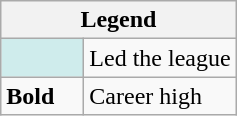<table class="wikitable mw-collapsible">
<tr>
<th colspan="2">Legend</th>
</tr>
<tr>
<td style="background:#cfecec; width:3em;"></td>
<td>Led the league</td>
</tr>
<tr>
<td><strong>Bold</strong></td>
<td>Career high</td>
</tr>
</table>
